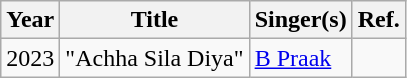<table class="wikitable">
<tr>
<th>Year</th>
<th>Title</th>
<th>Singer(s)</th>
<th>Ref.</th>
</tr>
<tr>
<td>2023</td>
<td>"Achha Sila Diya"</td>
<td><a href='#'>B Praak</a></td>
<td></td>
</tr>
</table>
